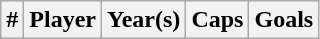<table class="wikitable sortable" style="text-align: center;">
<tr>
<th>#</th>
<th>Player</th>
<th>Year(s)</th>
<th>Caps</th>
<th>Goals<br></th>
</tr>
</table>
